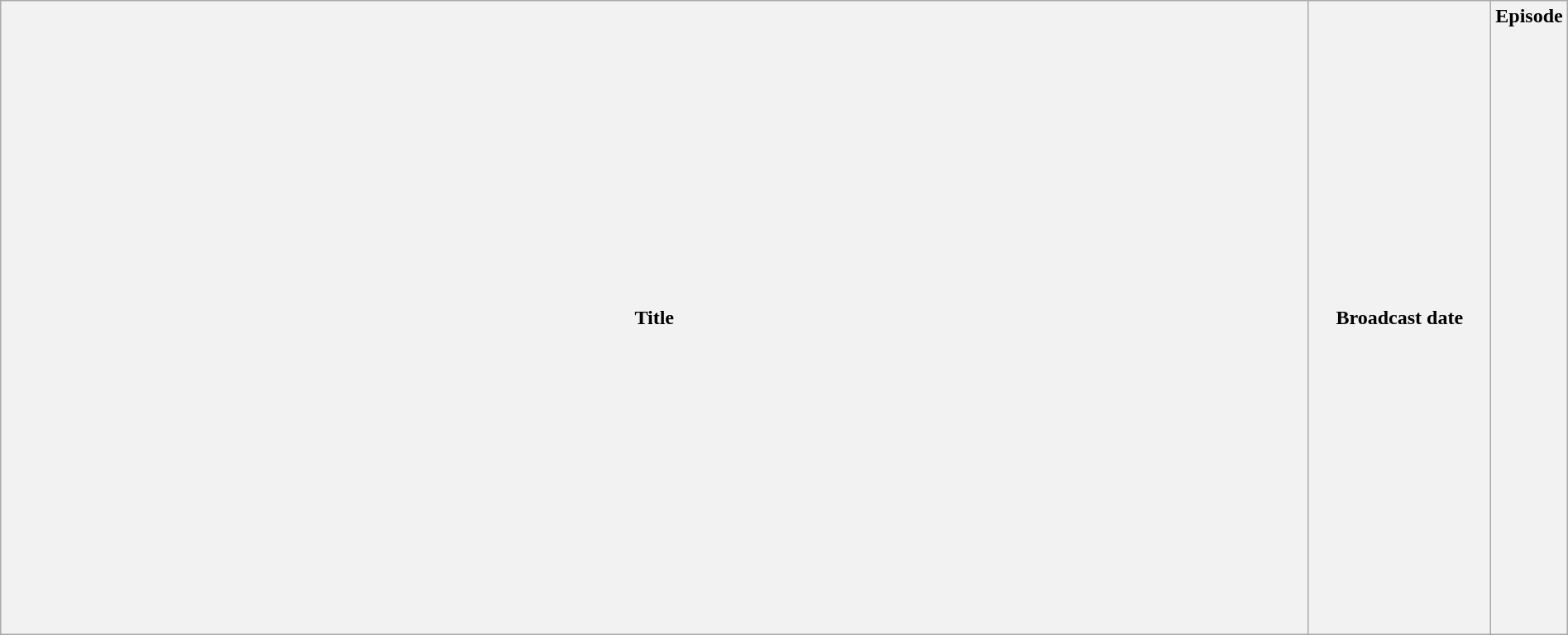<table class="wikitable plainrowheaders" style="width:100%; margin:auto;">
<tr>
<th>Title</th>
<th width="140">Broadcast date</th>
<th width="40">Episode<br><br><br><br><br><br><br><br>

<br>

<br><br><br><br><br><br><br><br>
<br><br><br><br><br>
<br><br><br><br><br><br></th>
</tr>
</table>
